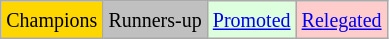<table class="wikitable">
<tr>
<td bgcolor=gold><small>Champions</small></td>
<td bgcolor=silver><small>Runners-up</small></td>
<td bgcolor="#DDFFDD"><small><a href='#'>Promoted</a></small></td>
<td bgcolor="#FFCCCC"><small><a href='#'>Relegated</a></small></td>
</tr>
</table>
